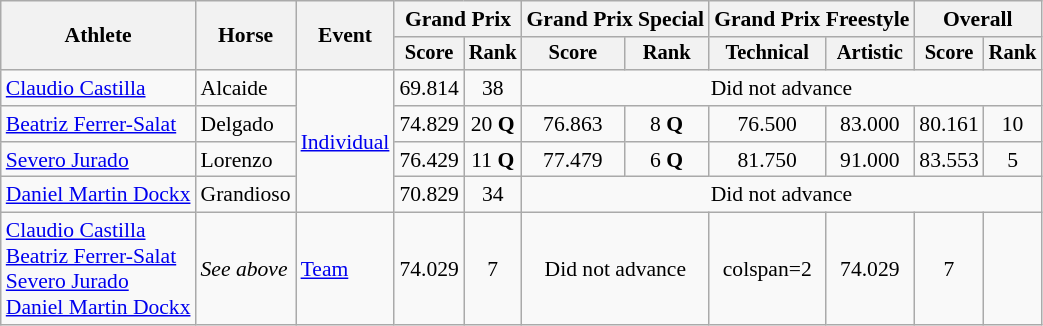<table class=wikitable style="font-size:90%">
<tr>
<th rowspan="2">Athlete</th>
<th rowspan="2">Horse</th>
<th rowspan="2">Event</th>
<th colspan="2">Grand Prix</th>
<th colspan="2">Grand Prix Special</th>
<th colspan="2">Grand Prix Freestyle</th>
<th colspan="2">Overall</th>
</tr>
<tr style="font-size:95%">
<th>Score</th>
<th>Rank</th>
<th>Score</th>
<th>Rank</th>
<th>Technical</th>
<th>Artistic</th>
<th>Score</th>
<th>Rank</th>
</tr>
<tr align=center>
<td align=left><a href='#'>Claudio Castilla</a></td>
<td align=left>Alcaide</td>
<td rowspan="4" style="text-align:left;"><a href='#'>Individual</a></td>
<td>69.814</td>
<td>38</td>
<td colspan=6>Did not advance</td>
</tr>
<tr align=center>
<td align=left><a href='#'>Beatriz Ferrer-Salat</a></td>
<td align=left>Delgado</td>
<td>74.829</td>
<td>20 <strong>Q</strong></td>
<td>76.863</td>
<td>8 <strong>Q</strong></td>
<td>76.500</td>
<td>83.000</td>
<td>80.161</td>
<td>10</td>
</tr>
<tr align=center>
<td align=left><a href='#'>Severo Jurado</a></td>
<td align=left>Lorenzo</td>
<td>76.429</td>
<td>11 <strong>Q</strong></td>
<td>77.479</td>
<td>6 <strong>Q</strong></td>
<td>81.750</td>
<td>91.000</td>
<td>83.553</td>
<td>5</td>
</tr>
<tr align=center>
<td align=left><a href='#'>Daniel Martin Dockx</a></td>
<td align=left>Grandioso</td>
<td>70.829</td>
<td>34</td>
<td colspan=6>Did not advance</td>
</tr>
<tr align=center>
<td align=left><a href='#'>Claudio Castilla</a><br><a href='#'>Beatriz Ferrer-Salat</a><br><a href='#'>Severo Jurado</a><br><a href='#'>Daniel Martin Dockx</a></td>
<td align=left><em>See above</em></td>
<td align=left><a href='#'>Team</a></td>
<td>74.029</td>
<td>7</td>
<td colspan=2>Did not advance</td>
<td>colspan=2 </td>
<td>74.029</td>
<td>7</td>
</tr>
</table>
